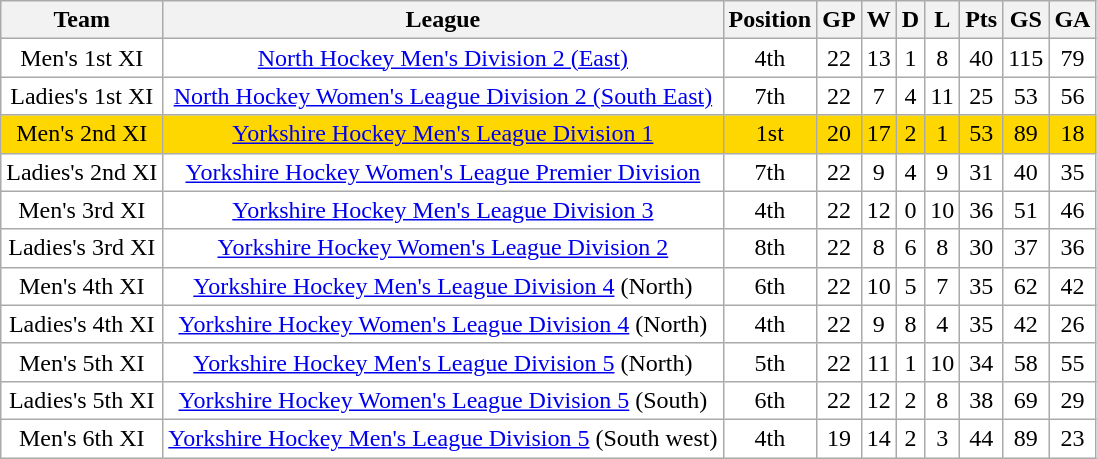<table class="wikitable" style="text-align: center;">
<tr>
<th>Team</th>
<th>League</th>
<th>Position</th>
<th>GP</th>
<th>W</th>
<th>D</th>
<th>L</th>
<th>Pts</th>
<th>GS</th>
<th>GA</th>
</tr>
<tr style="background:white;">
<td>Men's 1st XI</td>
<td><a href='#'>North Hockey Men's Division 2 (East)</a></td>
<td>4th</td>
<td>22</td>
<td>13</td>
<td>1</td>
<td>8</td>
<td>40</td>
<td>115</td>
<td>79</td>
</tr>
<tr style="background:white;">
<td>Ladies's 1st XI</td>
<td><a href='#'>North Hockey Women's League Division 2 (South East)</a></td>
<td>7th</td>
<td>22</td>
<td>7</td>
<td>4</td>
<td>11</td>
<td>25</td>
<td>53</td>
<td>56</td>
</tr>
<tr style="background:gold;">
<td>Men's 2nd XI</td>
<td><a href='#'>Yorkshire Hockey Men's League Division 1</a></td>
<td>1st</td>
<td>20</td>
<td>17</td>
<td>2</td>
<td>1</td>
<td>53</td>
<td>89</td>
<td>18</td>
</tr>
<tr style="background:white;">
<td>Ladies's 2nd XI</td>
<td><a href='#'>Yorkshire Hockey Women's League Premier Division</a></td>
<td>7th</td>
<td>22</td>
<td>9</td>
<td>4</td>
<td>9</td>
<td>31</td>
<td>40</td>
<td>35</td>
</tr>
<tr style="background:white;">
<td>Men's 3rd XI</td>
<td><a href='#'>Yorkshire Hockey Men's League Division 3</a></td>
<td>4th</td>
<td>22</td>
<td>12</td>
<td>0</td>
<td>10</td>
<td>36</td>
<td>51</td>
<td>46</td>
</tr>
<tr style="background:white;">
<td>Ladies's 3rd XI</td>
<td><a href='#'>Yorkshire Hockey Women's League Division 2</a></td>
<td>8th</td>
<td>22</td>
<td>8</td>
<td>6</td>
<td>8</td>
<td>30</td>
<td>37</td>
<td>36</td>
</tr>
<tr style="background:white;">
<td>Men's 4th XI</td>
<td><a href='#'>Yorkshire Hockey Men's League Division 4</a> (North)</td>
<td>6th</td>
<td>22</td>
<td>10</td>
<td>5</td>
<td>7</td>
<td>35</td>
<td>62</td>
<td>42</td>
</tr>
<tr style="background:white;">
<td>Ladies's 4th XI</td>
<td><a href='#'>Yorkshire Hockey Women's League Division 4</a> (North)</td>
<td>4th</td>
<td>22</td>
<td>9</td>
<td>8</td>
<td>4</td>
<td>35</td>
<td>42</td>
<td>26</td>
</tr>
<tr style="background:white;">
<td>Men's 5th XI</td>
<td><a href='#'>Yorkshire Hockey Men's League Division 5</a> (North)</td>
<td>5th</td>
<td>22</td>
<td>11</td>
<td>1</td>
<td>10</td>
<td>34</td>
<td>58</td>
<td>55</td>
</tr>
<tr style="background:white;">
<td>Ladies's 5th XI</td>
<td><a href='#'>Yorkshire Hockey Women's League Division 5</a> (South)</td>
<td>6th</td>
<td>22</td>
<td>12</td>
<td>2</td>
<td>8</td>
<td>38</td>
<td>69</td>
<td>29</td>
</tr>
<tr style="background:white;">
<td>Men's 6th XI</td>
<td><a href='#'>Yorkshire Hockey Men's League Division 5</a> (South west)</td>
<td>4th</td>
<td>19</td>
<td>14</td>
<td>2</td>
<td>3</td>
<td>44</td>
<td>89</td>
<td>23</td>
</tr>
</table>
